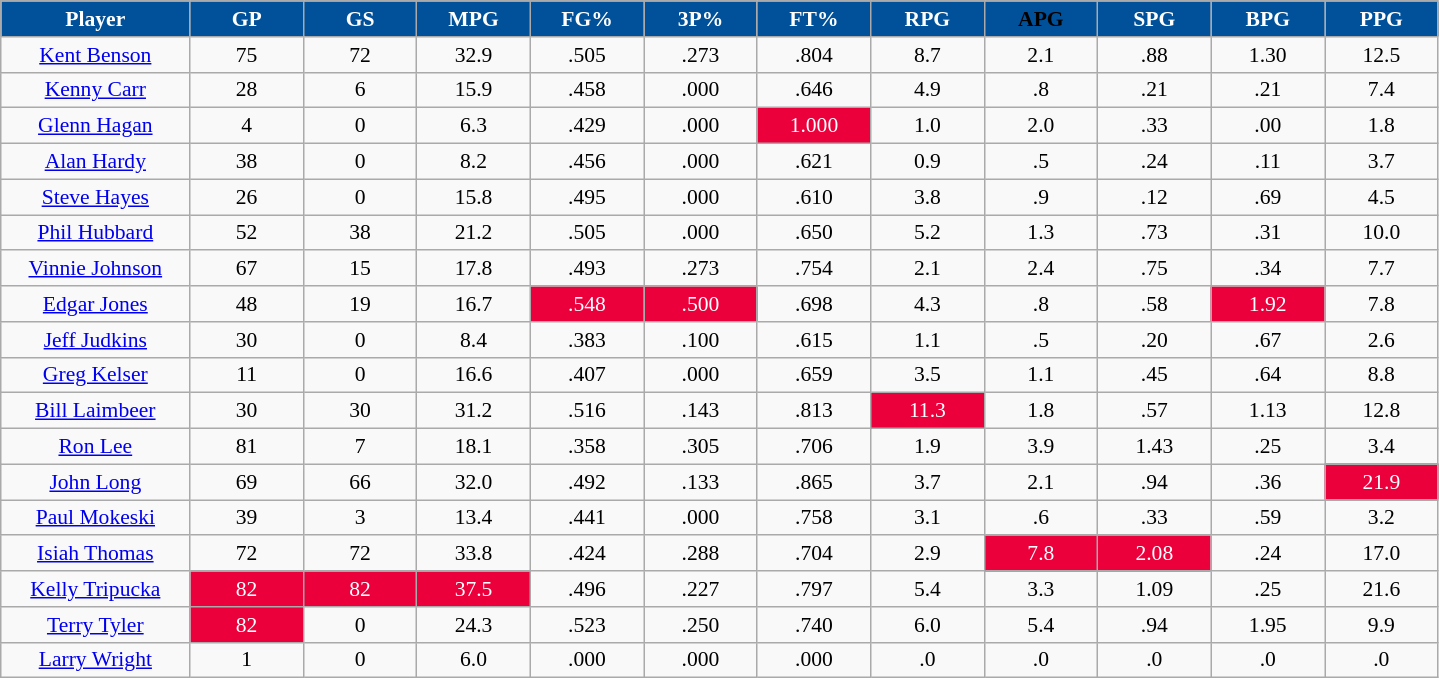<table class="wikitable sortable" style="font-size:90%; text-align:center; white-space:nowrap;">
<tr>
<th width="10%" style="background:#00519a;color:white;">Player</th>
<th width="6%" style="background:#00519a;color:white;">GP</th>
<th width="6%" style="background:#00519a;color:white;">GS</th>
<th width="6%" style="background:#00519a;color:white;">MPG</th>
<th width="6%" style="background:#00519a;color:white;">FG%</th>
<th width="6%" style="background:#00519a;color:white;">3P%</th>
<th width="6%" style="background:#00519a;color:white;">FT%</th>
<th width="6%" style="background:#00519a;color:white;">RPG</th>
<th width="6%" style="background:#00519a;nab;">APG</th>
<th width="6%" style="background:#00519a;color:white;">SPG</th>
<th width="6%" style="background:#00519a;color:white;">BPG</th>
<th width="6%" style="background:#00519a;color:white;">PPG</th>
</tr>
<tr>
<td><a href='#'>Kent Benson</a></td>
<td>75</td>
<td>72</td>
<td>32.9</td>
<td>.505</td>
<td>.273</td>
<td>.804</td>
<td>8.7</td>
<td>2.1</td>
<td>.88</td>
<td>1.30</td>
<td>12.5</td>
</tr>
<tr>
<td><a href='#'>Kenny Carr</a></td>
<td>28</td>
<td>6</td>
<td>15.9</td>
<td>.458</td>
<td>.000</td>
<td>.646</td>
<td>4.9</td>
<td>.8</td>
<td>.21</td>
<td>.21</td>
<td>7.4</td>
</tr>
<tr>
<td><a href='#'>Glenn Hagan</a></td>
<td>4</td>
<td>0</td>
<td>6.3</td>
<td>.429</td>
<td>.000</td>
<td style="background:#eb003c;color:white;">1.000</td>
<td>1.0</td>
<td>2.0</td>
<td>.33</td>
<td>.00</td>
<td>1.8</td>
</tr>
<tr>
<td><a href='#'>Alan Hardy</a></td>
<td>38</td>
<td>0</td>
<td>8.2</td>
<td>.456</td>
<td>.000</td>
<td>.621</td>
<td>0.9</td>
<td>.5</td>
<td>.24</td>
<td>.11</td>
<td>3.7</td>
</tr>
<tr>
<td><a href='#'>Steve Hayes</a></td>
<td>26</td>
<td>0</td>
<td>15.8</td>
<td>.495</td>
<td>.000</td>
<td>.610</td>
<td>3.8</td>
<td>.9</td>
<td>.12</td>
<td>.69</td>
<td>4.5</td>
</tr>
<tr>
<td><a href='#'>Phil Hubbard</a></td>
<td>52</td>
<td>38</td>
<td>21.2</td>
<td>.505</td>
<td>.000</td>
<td>.650</td>
<td>5.2</td>
<td>1.3</td>
<td>.73</td>
<td>.31</td>
<td>10.0</td>
</tr>
<tr>
<td><a href='#'>Vinnie Johnson</a></td>
<td>67</td>
<td>15</td>
<td>17.8</td>
<td>.493</td>
<td>.273</td>
<td>.754</td>
<td>2.1</td>
<td>2.4</td>
<td>.75</td>
<td>.34</td>
<td>7.7</td>
</tr>
<tr>
<td><a href='#'>Edgar Jones</a></td>
<td>48</td>
<td>19</td>
<td>16.7</td>
<td style="background:#eb003c;color:white;">.548</td>
<td style="background:#eb003c;color:white;">.500</td>
<td>.698</td>
<td>4.3</td>
<td>.8</td>
<td>.58</td>
<td style="background:#eb003c;color:white;">1.92</td>
<td>7.8</td>
</tr>
<tr>
<td><a href='#'>Jeff Judkins</a></td>
<td>30</td>
<td>0</td>
<td>8.4</td>
<td>.383</td>
<td>.100</td>
<td>.615</td>
<td>1.1</td>
<td>.5</td>
<td>.20</td>
<td>.67</td>
<td>2.6</td>
</tr>
<tr>
<td><a href='#'>Greg Kelser</a></td>
<td>11</td>
<td>0</td>
<td>16.6</td>
<td>.407</td>
<td>.000</td>
<td>.659</td>
<td>3.5</td>
<td>1.1</td>
<td>.45</td>
<td>.64</td>
<td>8.8</td>
</tr>
<tr>
<td><a href='#'>Bill Laimbeer</a></td>
<td>30</td>
<td>30</td>
<td>31.2</td>
<td>.516</td>
<td>.143</td>
<td>.813</td>
<td style="background:#eb003c;color:white;">11.3</td>
<td>1.8</td>
<td>.57</td>
<td>1.13</td>
<td>12.8</td>
</tr>
<tr>
<td><a href='#'>Ron Lee</a></td>
<td>81</td>
<td>7</td>
<td>18.1</td>
<td>.358</td>
<td>.305</td>
<td>.706</td>
<td>1.9</td>
<td>3.9</td>
<td>1.43</td>
<td>.25</td>
<td>3.4</td>
</tr>
<tr>
<td><a href='#'>John Long</a></td>
<td>69</td>
<td>66</td>
<td>32.0</td>
<td>.492</td>
<td>.133</td>
<td>.865</td>
<td>3.7</td>
<td>2.1</td>
<td>.94</td>
<td>.36</td>
<td style="background:#eb003c;color:white;">21.9</td>
</tr>
<tr>
<td><a href='#'>Paul Mokeski</a></td>
<td>39</td>
<td>3</td>
<td>13.4</td>
<td>.441</td>
<td>.000</td>
<td>.758</td>
<td>3.1</td>
<td>.6</td>
<td>.33</td>
<td>.59</td>
<td>3.2</td>
</tr>
<tr>
<td><a href='#'>Isiah Thomas</a></td>
<td>72</td>
<td>72</td>
<td>33.8</td>
<td>.424</td>
<td>.288</td>
<td>.704</td>
<td>2.9</td>
<td style="background:#eb003c;color:white;">7.8</td>
<td style="background:#eb003c;color:white;">2.08</td>
<td>.24</td>
<td>17.0</td>
</tr>
<tr>
<td><a href='#'>Kelly Tripucka</a></td>
<td style="background:#eb003c;color:white;">82</td>
<td style="background:#eb003c;color:white;">82</td>
<td style="background:#eb003c;color:white;">37.5</td>
<td>.496</td>
<td>.227</td>
<td>.797</td>
<td>5.4</td>
<td>3.3</td>
<td>1.09</td>
<td>.25</td>
<td>21.6</td>
</tr>
<tr>
<td><a href='#'>Terry Tyler</a></td>
<td style="background:#eb003c;color:white;">82</td>
<td>0</td>
<td>24.3</td>
<td>.523</td>
<td>.250</td>
<td>.740</td>
<td>6.0</td>
<td>5.4</td>
<td>.94</td>
<td>1.95</td>
<td>9.9</td>
</tr>
<tr>
<td><a href='#'>Larry Wright</a></td>
<td>1</td>
<td>0</td>
<td>6.0</td>
<td>.000</td>
<td>.000</td>
<td>.000</td>
<td>.0</td>
<td>.0</td>
<td>.0</td>
<td>.0</td>
<td>.0</td>
</tr>
</table>
